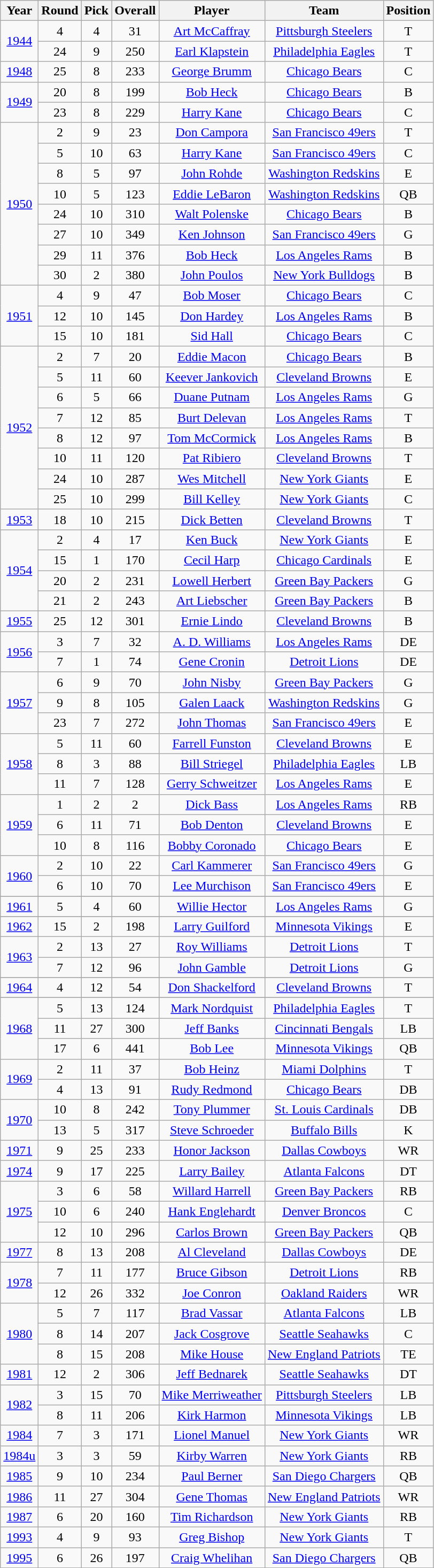<table class="wikitable sortable" style="text-align: center;">
<tr>
<th>Year</th>
<th>Round</th>
<th>Pick</th>
<th>Overall</th>
<th>Player</th>
<th>Team</th>
<th>Position</th>
</tr>
<tr>
<td rowspan="2"><a href='#'>1944</a></td>
<td>4</td>
<td>4</td>
<td>31</td>
<td><a href='#'>Art McCaffray</a></td>
<td><a href='#'>Pittsburgh Steelers</a></td>
<td>T</td>
</tr>
<tr>
<td>24</td>
<td>9</td>
<td>250</td>
<td><a href='#'>Earl Klapstein</a></td>
<td><a href='#'>Philadelphia Eagles</a></td>
<td>T</td>
</tr>
<tr>
<td><a href='#'>1948</a></td>
<td>25</td>
<td>8</td>
<td>233</td>
<td><a href='#'>George Brumm</a></td>
<td><a href='#'>Chicago Bears</a></td>
<td>C</td>
</tr>
<tr>
<td rowspan="2"><a href='#'>1949</a></td>
<td>20</td>
<td>8</td>
<td>199</td>
<td><a href='#'>Bob Heck</a></td>
<td><a href='#'>Chicago Bears</a></td>
<td>B</td>
</tr>
<tr>
<td>23</td>
<td>8</td>
<td>229</td>
<td><a href='#'>Harry Kane</a></td>
<td><a href='#'>Chicago Bears</a></td>
<td>C</td>
</tr>
<tr>
<td rowspan="8"><a href='#'>1950</a></td>
<td>2</td>
<td>9</td>
<td>23</td>
<td><a href='#'>Don Campora</a></td>
<td><a href='#'>San Francisco 49ers</a></td>
<td>T</td>
</tr>
<tr>
<td>5</td>
<td>10</td>
<td>63</td>
<td><a href='#'>Harry Kane</a></td>
<td><a href='#'>San Francisco 49ers</a></td>
<td>C</td>
</tr>
<tr>
<td>8</td>
<td>5</td>
<td>97</td>
<td><a href='#'>John Rohde</a></td>
<td><a href='#'>Washington Redskins</a></td>
<td>E</td>
</tr>
<tr>
<td>10</td>
<td>5</td>
<td>123</td>
<td><a href='#'>Eddie LeBaron</a></td>
<td><a href='#'>Washington Redskins</a></td>
<td>QB</td>
</tr>
<tr>
<td>24</td>
<td>10</td>
<td>310</td>
<td><a href='#'>Walt Polenske</a></td>
<td><a href='#'>Chicago Bears</a></td>
<td>B</td>
</tr>
<tr>
<td>27</td>
<td>10</td>
<td>349</td>
<td><a href='#'>Ken Johnson</a></td>
<td><a href='#'>San Francisco 49ers</a></td>
<td>G</td>
</tr>
<tr>
<td>29</td>
<td>11</td>
<td>376</td>
<td><a href='#'>Bob Heck</a></td>
<td><a href='#'>Los Angeles Rams</a></td>
<td>B</td>
</tr>
<tr>
<td>30</td>
<td>2</td>
<td>380</td>
<td><a href='#'>John Poulos</a></td>
<td><a href='#'>New York Bulldogs</a></td>
<td>B</td>
</tr>
<tr>
<td rowspan="3"><a href='#'>1951</a></td>
<td>4</td>
<td>9</td>
<td>47</td>
<td><a href='#'>Bob Moser</a></td>
<td><a href='#'>Chicago Bears</a></td>
<td>C</td>
</tr>
<tr>
<td>12</td>
<td>10</td>
<td>145</td>
<td><a href='#'>Don Hardey</a></td>
<td><a href='#'>Los Angeles Rams</a></td>
<td>B</td>
</tr>
<tr>
<td>15</td>
<td>10</td>
<td>181</td>
<td><a href='#'>Sid Hall</a></td>
<td><a href='#'>Chicago Bears</a></td>
<td>C</td>
</tr>
<tr>
<td rowspan="8"><a href='#'>1952</a></td>
<td>2</td>
<td>7</td>
<td>20</td>
<td><a href='#'>Eddie Macon</a></td>
<td><a href='#'>Chicago Bears</a></td>
<td>B</td>
</tr>
<tr>
<td>5</td>
<td>11</td>
<td>60</td>
<td><a href='#'>Keever Jankovich</a></td>
<td><a href='#'>Cleveland Browns</a></td>
<td>E</td>
</tr>
<tr>
<td>6</td>
<td>5</td>
<td>66</td>
<td><a href='#'>Duane Putnam</a></td>
<td><a href='#'>Los Angeles Rams</a></td>
<td>G</td>
</tr>
<tr>
<td>7</td>
<td>12</td>
<td>85</td>
<td><a href='#'>Burt Delevan</a></td>
<td><a href='#'>Los Angeles Rams</a></td>
<td>T</td>
</tr>
<tr>
<td>8</td>
<td>12</td>
<td>97</td>
<td><a href='#'>Tom McCormick</a></td>
<td><a href='#'>Los Angeles Rams</a></td>
<td>B</td>
</tr>
<tr>
<td>10</td>
<td>11</td>
<td>120</td>
<td><a href='#'>Pat Ribiero</a></td>
<td><a href='#'>Cleveland Browns</a></td>
<td>T</td>
</tr>
<tr>
<td>24</td>
<td>10</td>
<td>287</td>
<td><a href='#'>Wes Mitchell</a></td>
<td><a href='#'>New York Giants</a></td>
<td>E</td>
</tr>
<tr>
<td>25</td>
<td>10</td>
<td>299</td>
<td><a href='#'>Bill Kelley</a></td>
<td><a href='#'>New York Giants</a></td>
<td>C</td>
</tr>
<tr>
<td><a href='#'>1953</a></td>
<td>18</td>
<td>10</td>
<td>215</td>
<td><a href='#'>Dick Betten</a></td>
<td><a href='#'>Cleveland Browns</a></td>
<td>T</td>
</tr>
<tr>
<td rowspan="4"><a href='#'>1954</a></td>
<td>2</td>
<td>4</td>
<td>17</td>
<td><a href='#'>Ken Buck</a></td>
<td><a href='#'>New York Giants</a></td>
<td>E</td>
</tr>
<tr>
<td>15</td>
<td>1</td>
<td>170</td>
<td><a href='#'>Cecil Harp</a></td>
<td><a href='#'>Chicago Cardinals</a></td>
<td>E</td>
</tr>
<tr>
<td>20</td>
<td>2</td>
<td>231</td>
<td><a href='#'>Lowell Herbert</a></td>
<td><a href='#'>Green Bay Packers</a></td>
<td>G</td>
</tr>
<tr>
<td>21</td>
<td>2</td>
<td>243</td>
<td><a href='#'>Art Liebscher</a></td>
<td><a href='#'>Green Bay Packers</a></td>
<td>B</td>
</tr>
<tr>
<td><a href='#'>1955</a></td>
<td>25</td>
<td>12</td>
<td>301</td>
<td><a href='#'>Ernie Lindo</a></td>
<td><a href='#'>Cleveland Browns</a></td>
<td>B</td>
</tr>
<tr>
<td rowspan="2"><a href='#'>1956</a></td>
<td>3</td>
<td>7</td>
<td>32</td>
<td><a href='#'>A. D. Williams</a></td>
<td><a href='#'>Los Angeles Rams</a></td>
<td>DE</td>
</tr>
<tr>
<td>7</td>
<td>1</td>
<td>74</td>
<td><a href='#'>Gene Cronin</a></td>
<td><a href='#'>Detroit Lions</a></td>
<td>DE</td>
</tr>
<tr>
<td rowspan="3"><a href='#'>1957</a></td>
<td>6</td>
<td>9</td>
<td>70</td>
<td><a href='#'>John Nisby</a></td>
<td><a href='#'>Green Bay Packers</a></td>
<td>G</td>
</tr>
<tr>
<td>9</td>
<td>8</td>
<td>105</td>
<td><a href='#'>Galen Laack</a></td>
<td><a href='#'>Washington Redskins</a></td>
<td>G</td>
</tr>
<tr>
<td>23</td>
<td>7</td>
<td>272</td>
<td><a href='#'>John Thomas</a></td>
<td><a href='#'>San Francisco 49ers</a></td>
<td>E</td>
</tr>
<tr>
<td rowspan="3"><a href='#'>1958</a></td>
<td>5</td>
<td>11</td>
<td>60</td>
<td><a href='#'>Farrell Funston</a></td>
<td><a href='#'>Cleveland Browns</a></td>
<td>E</td>
</tr>
<tr>
<td>8</td>
<td>3</td>
<td>88</td>
<td><a href='#'>Bill Striegel</a></td>
<td><a href='#'>Philadelphia Eagles</a></td>
<td>LB</td>
</tr>
<tr>
<td>11</td>
<td>7</td>
<td>128</td>
<td><a href='#'>Gerry Schweitzer</a></td>
<td><a href='#'>Los Angeles Rams</a></td>
<td>E</td>
</tr>
<tr>
<td rowspan="3"><a href='#'>1959</a></td>
<td>1</td>
<td>2</td>
<td>2</td>
<td><a href='#'>Dick Bass</a></td>
<td><a href='#'>Los Angeles Rams</a></td>
<td>RB</td>
</tr>
<tr>
<td>6</td>
<td>11</td>
<td>71</td>
<td><a href='#'>Bob Denton</a></td>
<td><a href='#'>Cleveland Browns</a></td>
<td>E</td>
</tr>
<tr>
<td>10</td>
<td>8</td>
<td>116</td>
<td><a href='#'>Bobby Coronado</a></td>
<td><a href='#'>Chicago Bears</a></td>
<td>E</td>
</tr>
<tr>
<td rowspan="2"><a href='#'>1960</a></td>
<td>2</td>
<td>10</td>
<td>22</td>
<td><a href='#'>Carl Kammerer</a></td>
<td><a href='#'>San Francisco 49ers</a></td>
<td>G</td>
</tr>
<tr>
<td>6</td>
<td>10</td>
<td>70</td>
<td><a href='#'>Lee Murchison</a></td>
<td><a href='#'>San Francisco 49ers</a></td>
<td>E</td>
</tr>
<tr>
</tr>
<tr>
<td rowspan="1"><a href='#'>1961</a></td>
<td>5</td>
<td>4</td>
<td>60</td>
<td><a href='#'>Willie Hector</a></td>
<td><a href='#'>Los Angeles Rams</a></td>
<td>G</td>
</tr>
<tr>
</tr>
<tr>
<td><a href='#'>1962</a></td>
<td>15</td>
<td>2</td>
<td>198</td>
<td><a href='#'>Larry Guilford</a></td>
<td><a href='#'>Minnesota Vikings</a></td>
<td>E</td>
</tr>
<tr>
<td rowspan="2"><a href='#'>1963</a></td>
<td>2</td>
<td>13</td>
<td>27</td>
<td><a href='#'>Roy Williams</a></td>
<td><a href='#'>Detroit Lions</a></td>
<td>T<br></td>
</tr>
<tr>
<td>7</td>
<td>12</td>
<td>96</td>
<td><a href='#'>John Gamble</a></td>
<td><a href='#'>Detroit Lions</a></td>
<td>G</td>
</tr>
<tr>
</tr>
<tr>
<td rowspan="1"><a href='#'>1964</a></td>
<td>4</td>
<td>12</td>
<td>54</td>
<td><a href='#'>Don Shackelford</a></td>
<td><a href='#'>Cleveland Browns</a></td>
<td>T</td>
</tr>
<tr>
</tr>
<tr>
<td rowspan="3"><a href='#'>1968</a></td>
<td>5</td>
<td>13</td>
<td>124</td>
<td><a href='#'>Mark Nordquist</a></td>
<td><a href='#'>Philadelphia Eagles</a></td>
<td>T</td>
</tr>
<tr>
<td>11</td>
<td>27</td>
<td>300</td>
<td><a href='#'>Jeff Banks</a></td>
<td><a href='#'>Cincinnati Bengals</a></td>
<td>LB</td>
</tr>
<tr>
<td>17</td>
<td>6</td>
<td>441</td>
<td><a href='#'>Bob Lee</a></td>
<td><a href='#'>Minnesota Vikings</a></td>
<td>QB</td>
</tr>
<tr>
<td rowspan="2"><a href='#'>1969</a></td>
<td>2</td>
<td>11</td>
<td>37</td>
<td><a href='#'>Bob Heinz</a></td>
<td><a href='#'>Miami Dolphins</a></td>
<td>T</td>
</tr>
<tr>
<td>4</td>
<td>13</td>
<td>91</td>
<td><a href='#'>Rudy Redmond</a></td>
<td><a href='#'>Chicago Bears</a></td>
<td>DB</td>
</tr>
<tr>
<td rowspan="2"><a href='#'>1970</a></td>
<td>10</td>
<td>8</td>
<td>242</td>
<td><a href='#'>Tony Plummer</a></td>
<td><a href='#'>St. Louis Cardinals</a></td>
<td>DB</td>
</tr>
<tr>
<td>13</td>
<td>5</td>
<td>317</td>
<td><a href='#'>Steve Schroeder</a></td>
<td><a href='#'>Buffalo Bills</a></td>
<td>K</td>
</tr>
<tr>
<td><a href='#'>1971</a></td>
<td>9</td>
<td>25</td>
<td>233</td>
<td><a href='#'>Honor Jackson</a></td>
<td><a href='#'>Dallas Cowboys</a></td>
<td>WR</td>
</tr>
<tr>
<td><a href='#'>1974</a></td>
<td>9</td>
<td>17</td>
<td>225</td>
<td><a href='#'>Larry Bailey</a></td>
<td><a href='#'>Atlanta Falcons</a></td>
<td>DT</td>
</tr>
<tr>
<td rowspan="3"><a href='#'>1975</a></td>
<td>3</td>
<td>6</td>
<td>58</td>
<td><a href='#'>Willard Harrell</a></td>
<td><a href='#'>Green Bay Packers</a></td>
<td>RB</td>
</tr>
<tr>
<td>10</td>
<td>6</td>
<td>240</td>
<td><a href='#'>Hank Englehardt</a></td>
<td><a href='#'>Denver Broncos</a></td>
<td>C</td>
</tr>
<tr>
<td>12</td>
<td>10</td>
<td>296</td>
<td><a href='#'>Carlos Brown</a></td>
<td><a href='#'>Green Bay Packers</a></td>
<td>QB</td>
</tr>
<tr>
<td><a href='#'>1977</a></td>
<td>8</td>
<td>13</td>
<td>208</td>
<td><a href='#'>Al Cleveland</a></td>
<td><a href='#'>Dallas Cowboys</a></td>
<td>DE</td>
</tr>
<tr>
<td rowspan="2"><a href='#'>1978</a></td>
<td>7</td>
<td>11</td>
<td>177</td>
<td><a href='#'>Bruce Gibson</a></td>
<td><a href='#'>Detroit Lions</a></td>
<td>RB</td>
</tr>
<tr>
<td>12</td>
<td>26</td>
<td>332</td>
<td><a href='#'>Joe Conron</a></td>
<td><a href='#'>Oakland Raiders</a></td>
<td>WR</td>
</tr>
<tr>
<td rowspan="3"><a href='#'>1980</a></td>
<td>5</td>
<td>7</td>
<td>117</td>
<td><a href='#'>Brad Vassar</a></td>
<td><a href='#'>Atlanta Falcons</a></td>
<td>LB</td>
</tr>
<tr>
<td>8</td>
<td>14</td>
<td>207</td>
<td><a href='#'>Jack Cosgrove</a></td>
<td><a href='#'>Seattle Seahawks</a></td>
<td>C</td>
</tr>
<tr>
<td>8</td>
<td>15</td>
<td>208</td>
<td><a href='#'>Mike House</a></td>
<td><a href='#'>New England Patriots</a></td>
<td>TE</td>
</tr>
<tr>
<td><a href='#'>1981</a></td>
<td>12</td>
<td>2</td>
<td>306</td>
<td><a href='#'>Jeff Bednarek</a></td>
<td><a href='#'>Seattle Seahawks</a></td>
<td>DT</td>
</tr>
<tr>
<td rowspan="2"><a href='#'>1982</a></td>
<td>3</td>
<td>15</td>
<td>70</td>
<td><a href='#'>Mike Merriweather</a></td>
<td><a href='#'>Pittsburgh Steelers</a></td>
<td>LB</td>
</tr>
<tr>
<td>8</td>
<td>11</td>
<td>206</td>
<td><a href='#'>Kirk Harmon</a></td>
<td><a href='#'>Minnesota Vikings</a></td>
<td>LB</td>
</tr>
<tr>
<td><a href='#'>1984</a></td>
<td>7</td>
<td>3</td>
<td>171</td>
<td><a href='#'>Lionel Manuel</a></td>
<td><a href='#'>New York Giants</a></td>
<td>WR</td>
</tr>
<tr>
<td><a href='#'>1984u</a></td>
<td>3</td>
<td>3</td>
<td>59</td>
<td><a href='#'>Kirby Warren</a></td>
<td><a href='#'>New York Giants</a></td>
<td>RB</td>
</tr>
<tr>
<td><a href='#'>1985</a></td>
<td>9</td>
<td>10</td>
<td>234</td>
<td><a href='#'>Paul Berner</a></td>
<td><a href='#'>San Diego Chargers</a></td>
<td>QB</td>
</tr>
<tr>
<td><a href='#'>1986</a></td>
<td>11</td>
<td>27</td>
<td>304</td>
<td><a href='#'>Gene Thomas</a></td>
<td><a href='#'>New England Patriots</a></td>
<td>WR</td>
</tr>
<tr>
<td><a href='#'>1987</a></td>
<td>6</td>
<td>20</td>
<td>160</td>
<td><a href='#'>Tim Richardson</a></td>
<td><a href='#'>New York Giants</a></td>
<td>RB</td>
</tr>
<tr>
<td><a href='#'>1993</a></td>
<td>4</td>
<td>9</td>
<td>93</td>
<td><a href='#'>Greg Bishop</a></td>
<td><a href='#'>New York Giants</a></td>
<td>T</td>
</tr>
<tr>
<td><a href='#'>1995</a></td>
<td>6</td>
<td>26</td>
<td>197</td>
<td><a href='#'>Craig Whelihan</a></td>
<td><a href='#'>San Diego Chargers</a></td>
<td>QB</td>
</tr>
<tr>
</tr>
</table>
